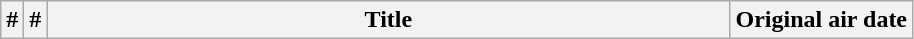<table class="wikitable plainrowheaders">
<tr>
<th>#</th>
<th>#</th>
<th style="width:28em;">Title</th>
<th>Original air date<br>











</th>
</tr>
</table>
